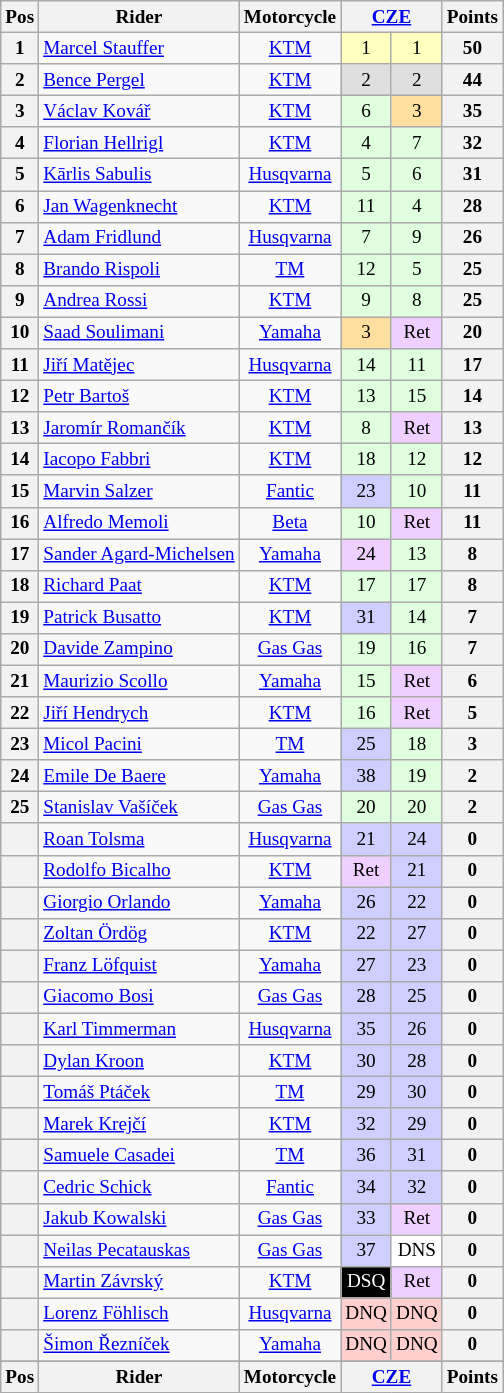<table class="wikitable" style="font-size: 80%; text-align:center">
<tr valign="top">
<th valign="middle">Pos</th>
<th valign="middle">Rider</th>
<th valign="middle">Motorcycle</th>
<th colspan=2><a href='#'>CZE</a><br></th>
<th valign="middle">Points</th>
</tr>
<tr>
<th>1</th>
<td align=left> <a href='#'>Marcel Stauffer</a></td>
<td><a href='#'>KTM</a></td>
<td style="background:#ffffbf;">1</td>
<td style="background:#ffffbf;">1</td>
<th>50</th>
</tr>
<tr>
<th>2</th>
<td align=left> <a href='#'>Bence Pergel</a></td>
<td><a href='#'>KTM</a></td>
<td style="background:#dfdfdf;">2</td>
<td style="background:#dfdfdf;">2</td>
<th>44</th>
</tr>
<tr>
<th>3</th>
<td align=left> <a href='#'>Václav Kovář</a></td>
<td><a href='#'>KTM</a></td>
<td style="background:#dfffdf;">6</td>
<td style="background:#ffdf9f;">3</td>
<th>35</th>
</tr>
<tr>
<th>4</th>
<td align=left> <a href='#'>Florian Hellrigl</a></td>
<td><a href='#'>KTM</a></td>
<td style="background:#dfffdf;">4</td>
<td style="background:#dfffdf;">7</td>
<th>32</th>
</tr>
<tr>
<th>5</th>
<td align=left> <a href='#'>Kārlis Sabulis</a></td>
<td><a href='#'>Husqvarna</a></td>
<td style="background:#dfffdf;">5</td>
<td style="background:#dfffdf;">6</td>
<th>31</th>
</tr>
<tr>
<th>6</th>
<td align=left> <a href='#'>Jan Wagenknecht</a></td>
<td><a href='#'>KTM</a></td>
<td style="background:#dfffdf;">11</td>
<td style="background:#dfffdf;">4</td>
<th>28</th>
</tr>
<tr>
<th>7</th>
<td align=left> <a href='#'>Adam Fridlund</a></td>
<td><a href='#'>Husqvarna</a></td>
<td style="background:#dfffdf;">7</td>
<td style="background:#dfffdf;">9</td>
<th>26</th>
</tr>
<tr>
<th>8</th>
<td align=left> <a href='#'>Brando Rispoli</a></td>
<td><a href='#'>TM</a></td>
<td style="background:#dfffdf;">12</td>
<td style="background:#dfffdf;">5</td>
<th>25</th>
</tr>
<tr>
<th>9</th>
<td align=left> <a href='#'>Andrea Rossi</a></td>
<td><a href='#'>KTM</a></td>
<td style="background:#dfffdf;">9</td>
<td style="background:#dfffdf;">8</td>
<th>25</th>
</tr>
<tr>
<th>10</th>
<td align=left> <a href='#'>Saad Soulimani</a></td>
<td><a href='#'>Yamaha</a></td>
<td style="background:#ffdf9f;">3</td>
<td style="background:#efcfff;">Ret</td>
<th>20</th>
</tr>
<tr>
<th>11</th>
<td align=left> <a href='#'>Jiří Matějec</a></td>
<td><a href='#'>Husqvarna</a></td>
<td style="background:#dfffdf;">14</td>
<td style="background:#dfffdf;">11</td>
<th>17</th>
</tr>
<tr>
<th>12</th>
<td align=left> <a href='#'>Petr Bartoš</a></td>
<td><a href='#'>KTM</a></td>
<td style="background:#dfffdf;">13</td>
<td style="background:#dfffdf;">15</td>
<th>14</th>
</tr>
<tr>
<th>13</th>
<td align=left> <a href='#'>Jaromír Romančík</a></td>
<td><a href='#'>KTM</a></td>
<td style="background:#dfffdf;">8</td>
<td style="background:#efcfff;">Ret</td>
<th>13</th>
</tr>
<tr>
<th>14</th>
<td align=left> <a href='#'>Iacopo Fabbri</a></td>
<td><a href='#'>KTM</a></td>
<td style="background:#dfffdf;">18</td>
<td style="background:#dfffdf;">12</td>
<th>12</th>
</tr>
<tr>
<th>15</th>
<td align=left> <a href='#'>Marvin Salzer</a></td>
<td><a href='#'>Fantic</a></td>
<td style="background:#cfcfff;">23</td>
<td style="background:#dfffdf;">10</td>
<th>11</th>
</tr>
<tr>
<th>16</th>
<td align=left> <a href='#'>Alfredo Memoli</a></td>
<td><a href='#'>Beta</a></td>
<td style="background:#dfffdf;">10</td>
<td style="background:#efcfff;">Ret</td>
<th>11</th>
</tr>
<tr>
<th>17</th>
<td align=left> <a href='#'>Sander Agard-Michelsen</a></td>
<td><a href='#'>Yamaha</a></td>
<td style="background:#efcfff;">24</td>
<td style="background:#dfffdf;">13</td>
<th>8</th>
</tr>
<tr>
<th>18</th>
<td align=left> <a href='#'>Richard Paat</a></td>
<td><a href='#'>KTM</a></td>
<td style="background:#dfffdf;">17</td>
<td style="background:#dfffdf;">17</td>
<th>8</th>
</tr>
<tr>
<th>19</th>
<td align=left> <a href='#'>Patrick Busatto</a></td>
<td><a href='#'>KTM</a></td>
<td style="background:#cfcfff;">31</td>
<td style="background:#dfffdf;">14</td>
<th>7</th>
</tr>
<tr>
<th>20</th>
<td align=left> <a href='#'>Davide Zampino</a></td>
<td><a href='#'>Gas Gas</a></td>
<td style="background:#dfffdf;">19</td>
<td style="background:#dfffdf;">16</td>
<th>7</th>
</tr>
<tr>
<th>21</th>
<td align=left> <a href='#'>Maurizio Scollo</a></td>
<td><a href='#'>Yamaha</a></td>
<td style="background:#dfffdf;">15</td>
<td style="background:#efcfff;">Ret</td>
<th>6</th>
</tr>
<tr>
<th>22</th>
<td align=left> <a href='#'>Jiří Hendrych</a></td>
<td><a href='#'>KTM</a></td>
<td style="background:#dfffdf;">16</td>
<td style="background:#efcfff;">Ret</td>
<th>5</th>
</tr>
<tr>
<th>23</th>
<td align=left> <a href='#'>Micol Pacini</a></td>
<td><a href='#'>TM</a></td>
<td style="background:#cfcfff;">25</td>
<td style="background:#dfffdf;">18</td>
<th>3</th>
</tr>
<tr>
<th>24</th>
<td align=left> <a href='#'>Emile De Baere</a></td>
<td><a href='#'>Yamaha</a></td>
<td style="background:#cfcfff;">38</td>
<td style="background:#dfffdf;">19</td>
<th>2</th>
</tr>
<tr>
<th>25</th>
<td align=left> <a href='#'>Stanislav Vašíček</a></td>
<td><a href='#'>Gas Gas</a></td>
<td style="background:#dfffdf;">20</td>
<td style="background:#dfffdf;">20</td>
<th>2</th>
</tr>
<tr>
<th></th>
<td align=left> <a href='#'>Roan Tolsma</a></td>
<td><a href='#'>Husqvarna</a></td>
<td style="background:#cfcfff;">21</td>
<td style="background:#cfcfff;">24</td>
<th>0</th>
</tr>
<tr>
<th></th>
<td align=left> <a href='#'>Rodolfo Bicalho</a></td>
<td><a href='#'>KTM</a></td>
<td style="background:#efcfff;">Ret</td>
<td style="background:#cfcfff;">21</td>
<th>0</th>
</tr>
<tr>
<th></th>
<td align=left> <a href='#'>Giorgio Orlando</a></td>
<td><a href='#'>Yamaha</a></td>
<td style="background:#cfcfff;">26</td>
<td style="background:#cfcfff;">22</td>
<th>0</th>
</tr>
<tr>
<th></th>
<td align=left> <a href='#'>Zoltan Ördög</a></td>
<td><a href='#'>KTM</a></td>
<td style="background:#cfcfff;">22</td>
<td style="background:#cfcfff;">27</td>
<th>0</th>
</tr>
<tr>
<th></th>
<td align=left> <a href='#'>Franz Löfquist</a></td>
<td><a href='#'>Yamaha</a></td>
<td style="background:#cfcfff;">27</td>
<td style="background:#cfcfff;">23</td>
<th>0</th>
</tr>
<tr>
<th></th>
<td align=left> <a href='#'>Giacomo Bosi</a></td>
<td><a href='#'>Gas Gas</a></td>
<td style="background:#cfcfff;">28</td>
<td style="background:#cfcfff;">25</td>
<th>0</th>
</tr>
<tr>
<th></th>
<td align=left> <a href='#'>Karl Timmerman</a></td>
<td><a href='#'>Husqvarna</a></td>
<td style="background:#cfcfff;">35</td>
<td style="background:#cfcfff;">26</td>
<th>0</th>
</tr>
<tr>
<th></th>
<td align=left> <a href='#'>Dylan Kroon</a></td>
<td><a href='#'>KTM</a></td>
<td style="background:#cfcfff;">30</td>
<td style="background:#cfcfff;">28</td>
<th>0</th>
</tr>
<tr>
<th></th>
<td align=left> <a href='#'>Tomáš Ptáček</a></td>
<td><a href='#'>TM</a></td>
<td style="background:#cfcfff;">29</td>
<td style="background:#cfcfff;">30</td>
<th>0</th>
</tr>
<tr>
<th></th>
<td align=left> <a href='#'>Marek Krejčí</a></td>
<td><a href='#'>KTM</a></td>
<td style="background:#cfcfff;">32</td>
<td style="background:#cfcfff;">29</td>
<th>0</th>
</tr>
<tr>
<th></th>
<td align=left> <a href='#'>Samuele Casadei</a></td>
<td><a href='#'>TM</a></td>
<td style="background:#cfcfff;">36</td>
<td style="background:#cfcfff;">31</td>
<th>0</th>
</tr>
<tr>
<th></th>
<td align=left> <a href='#'>Cedric Schick</a></td>
<td><a href='#'>Fantic</a></td>
<td style="background:#cfcfff;">34</td>
<td style="background:#cfcfff;">32</td>
<th>0</th>
</tr>
<tr>
<th></th>
<td align=left> <a href='#'>Jakub Kowalski</a></td>
<td><a href='#'>Gas Gas</a></td>
<td style="background:#cfcfff;">33</td>
<td style="background:#efcfff;">Ret</td>
<th>0</th>
</tr>
<tr>
<th></th>
<td align=left> <a href='#'>Neilas Pecatauskas</a></td>
<td><a href='#'>Gas Gas</a></td>
<td style="background:#cfcfff;">37</td>
<td style="background:#ffffff;">DNS</td>
<th>0</th>
</tr>
<tr>
<th></th>
<td align=left> <a href='#'>Martin Závrský</a></td>
<td><a href='#'>KTM</a></td>
<td style="background-color:#000000;color:white">DSQ</td>
<td style="background:#efcfff;">Ret</td>
<th>0</th>
</tr>
<tr>
<th></th>
<td align=left> <a href='#'>Lorenz Föhlisch</a></td>
<td><a href='#'>Husqvarna</a></td>
<td style="background:#ffcfcf;">DNQ</td>
<td style="background:#ffcfcf;">DNQ</td>
<th>0</th>
</tr>
<tr>
<th></th>
<td align=left> <a href='#'>Šimon Řezníček</a></td>
<td><a href='#'>Yamaha</a></td>
<td style="background:#ffcfcf;">DNQ</td>
<td style="background:#ffcfcf;">DNQ</td>
<th>0</th>
</tr>
<tr>
</tr>
<tr valign="top">
<th valign="middle">Pos</th>
<th valign="middle">Rider</th>
<th valign="middle">Motorcycle</th>
<th colspan=2><a href='#'>CZE</a><br></th>
<th valign="middle">Points</th>
</tr>
</table>
